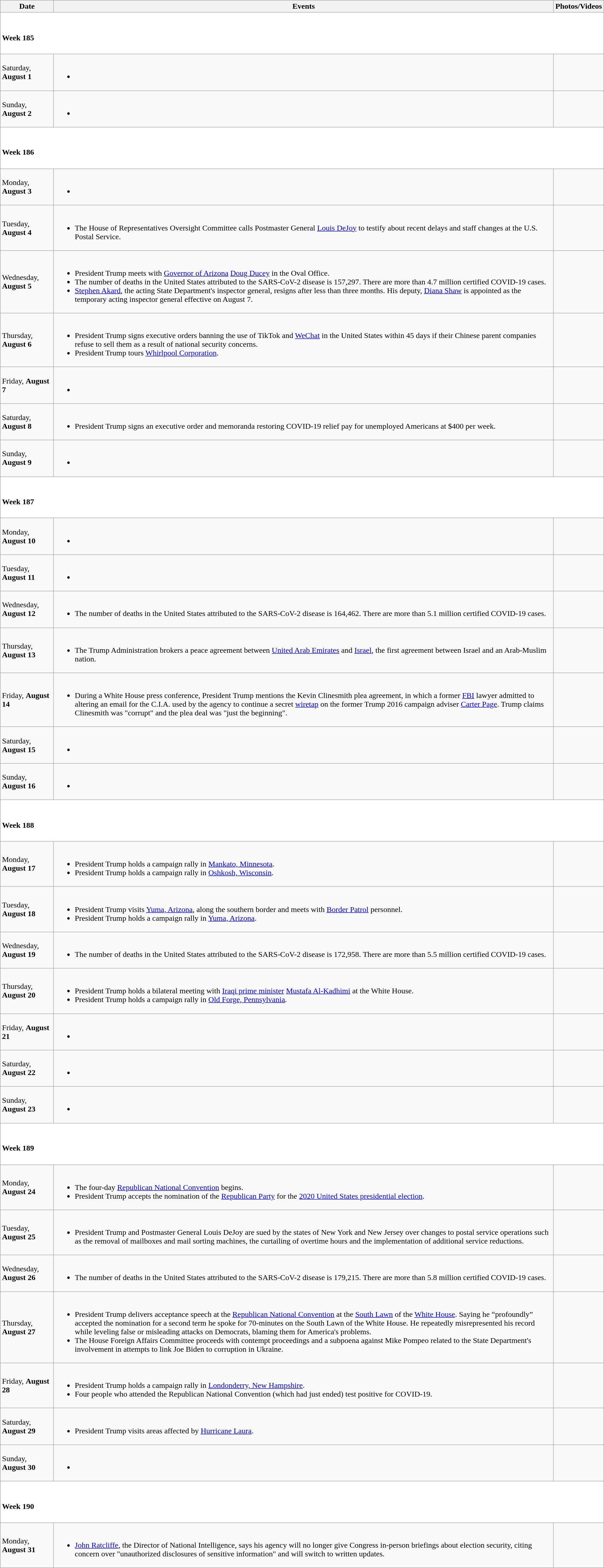<table class="wikitable">
<tr>
<th>Date</th>
<th>Events</th>
<th>Photos/Videos</th>
</tr>
<tr style="background:white;">
<td colspan="3"><br><h4>Week 185</h4></td>
</tr>
<tr>
<td>Saturday, <strong>August 1</strong></td>
<td><br><ul><li></li></ul></td>
<td></td>
</tr>
<tr>
<td>Sunday, <strong>August 2</strong></td>
<td><br><ul><li></li></ul></td>
<td></td>
</tr>
<tr style="background:white;">
<td colspan="3"><br><h4>Week 186</h4></td>
</tr>
<tr>
<td>Monday, <strong>August 3</strong></td>
<td><br><ul><li></li></ul></td>
<td></td>
</tr>
<tr>
<td>Tuesday, <strong>August 4</strong></td>
<td><br><ul><li>The House of Representatives Oversight Committee calls Postmaster General <a href='#'>Louis DeJoy</a> to testify about recent delays and staff changes at the U.S. Postal Service. </li></ul></td>
<td></td>
</tr>
<tr>
<td>Wednesday, <strong>August 5</strong></td>
<td><br><ul><li>President Trump meets with <a href='#'>Governor of Arizona</a> <a href='#'>Doug Ducey</a> in the Oval Office.</li><li>The number of deaths in the United States attributed to the SARS-CoV-2 disease is 157,297. There are more than 4.7 million certified COVID-19 cases.</li><li><a href='#'>Stephen Akard</a>, the acting State Department's inspector general, resigns after less than three months. His deputy, <a href='#'>Diana Shaw</a> is appointed as the temporary acting inspector general effective on August 7.</li></ul></td>
<td></td>
</tr>
<tr>
<td>Thursday, <strong>August 6</strong></td>
<td><br><ul><li>President Trump signs executive orders banning the use of TikTok and <a href='#'>WeChat</a> in the United States within 45 days if their Chinese parent companies refuse to sell them as a result of national security concerns.</li><li>President Trump tours <a href='#'>Whirlpool Corporation</a>.</li></ul></td>
<td></td>
</tr>
<tr>
<td>Friday, <strong>August 7</strong></td>
<td><br><ul><li></li></ul></td>
<td></td>
</tr>
<tr>
<td>Saturday, <strong>August 8</strong></td>
<td><br><ul><li>President Trump signs an executive order and memoranda restoring COVID-19 relief pay for unemployed Americans at $400 per week.</li></ul></td>
<td></td>
</tr>
<tr>
<td>Sunday, <strong>August 9</strong></td>
<td><br><ul><li></li></ul></td>
<td></td>
</tr>
<tr style="background:white;">
<td colspan="3"><br><h4>Week 187</h4></td>
</tr>
<tr>
<td>Monday, <strong>August 10</strong></td>
<td><br><ul><li></li></ul></td>
<td></td>
</tr>
<tr>
<td>Tuesday, <strong>August 11</strong></td>
<td><br><ul><li></li></ul></td>
<td></td>
</tr>
<tr>
<td>Wednesday, <strong>August 12</strong></td>
<td><br><ul><li>The number of deaths in the United States attributed to the SARS-CoV-2 disease is 164,462. There are more than 5.1 million certified COVID-19 cases.</li></ul></td>
<td></td>
</tr>
<tr>
<td>Thursday, <strong>August 13</strong></td>
<td><br><ul><li>The Trump Administration brokers a peace agreement between <a href='#'>United Arab Emirates</a> and <a href='#'>Israel</a>, the first agreement between Israel and an Arab-Muslim nation.</li></ul></td>
<td></td>
</tr>
<tr>
<td>Friday, <strong>August 14</strong></td>
<td><br><ul><li>During a White House press conference, President Trump mentions the Kevin Clinesmith plea agreement, in which a former <a href='#'>FBI</a> lawyer admitted to altering an email for the C.I.A. used by the agency to continue a secret <a href='#'>wiretap</a> on the former Trump 2016 campaign adviser <a href='#'>Carter Page</a>. Trump claims Clinesmith was "corrupt" and the plea deal was "just the beginning".</li></ul></td>
<td></td>
</tr>
<tr>
<td>Saturday, <strong>August 15</strong></td>
<td><br><ul><li></li></ul></td>
<td></td>
</tr>
<tr>
<td>Sunday, <strong>August 16</strong></td>
<td><br><ul><li></li></ul></td>
<td></td>
</tr>
<tr style="background:white;">
<td colspan="3"><br><h4>Week 188</h4></td>
</tr>
<tr>
<td>Monday, <strong>August 17</strong></td>
<td><br><ul><li>President Trump holds a campaign rally in <a href='#'>Mankato, Minnesota</a>.</li><li>President Trump holds a campaign rally in <a href='#'>Oshkosh, Wisconsin</a>.</li></ul></td>
<td></td>
</tr>
<tr>
<td>Tuesday, <strong>August 18</strong></td>
<td><br><ul><li>President Trump visits <a href='#'>Yuma, Arizona</a>, along the southern border and meets with <a href='#'>Border Patrol</a> personnel.</li><li>President Trump holds a campaign rally in <a href='#'>Yuma, Arizona</a>.</li></ul></td>
<td></td>
</tr>
<tr>
<td>Wednesday, <strong>August 19</strong></td>
<td><br><ul><li>The number of deaths in the United States attributed to the SARS-CoV-2 disease is 172,958. There are more than 5.5 million certified COVID-19 cases.</li></ul></td>
<td></td>
</tr>
<tr>
<td>Thursday, <strong>August 20</strong></td>
<td><br><ul><li>President Trump holds a bilateral meeting with <a href='#'>Iraqi prime minister</a> <a href='#'>Mustafa Al-Kadhimi</a> at the White House.</li><li>President Trump holds a campaign rally in <a href='#'>Old Forge, Pennsylvania</a>.</li></ul></td>
<td></td>
</tr>
<tr>
<td>Friday, <strong>August 21</strong></td>
<td><br><ul><li></li></ul></td>
<td></td>
</tr>
<tr>
<td>Saturday, <strong>August 22</strong></td>
<td><br><ul><li></li></ul></td>
<td></td>
</tr>
<tr>
<td>Sunday, <strong>August 23</strong></td>
<td><br><ul><li></li></ul></td>
<td></td>
</tr>
<tr style="background:white;">
<td colspan="3"><br><h4>Week 189</h4></td>
</tr>
<tr>
<td>Monday, <strong>August 24</strong></td>
<td><br><ul><li>The four-day <a href='#'>Republican National Convention</a> begins.</li><li>President Trump accepts the nomination of the <a href='#'>Republican Party</a> for the <a href='#'>2020 United States presidential election</a>.</li></ul></td>
<td></td>
</tr>
<tr>
<td>Tuesday, <strong>August 25</strong></td>
<td><br><ul><li>President Trump and Postmaster General Louis DeJoy are sued by the states of New York and New Jersey over changes to postal service operations such as the removal of mailboxes and mail sorting machines, the curtailing of overtime hours and the implementation of additional service reductions.</li></ul></td>
<td></td>
</tr>
<tr>
<td>Wednesday, <strong>August 26</strong></td>
<td><br><ul><li>The number of deaths in the United States attributed to the SARS-CoV-2 disease is 179,215. There are more than 5.8 million certified COVID-19 cases.</li></ul></td>
<td></td>
</tr>
<tr>
<td>Thursday, <strong>August 27</strong></td>
<td><br><ul><li>President Trump delivers acceptance speech at the <a href='#'>Republican National Convention</a> at the <a href='#'>South Lawn</a> of the <a href='#'>White House</a>. Saying he “profoundly” accepted the nomination for a second term he spoke for 70-minutes on the South Lawn of the White House. He repeatedly misrepresented his record while leveling false or misleading attacks on Democrats, blaming them for America's problems.</li><li>The House Foreign Affairs Committee proceeds with contempt proceedings and a subpoena against Mike Pompeo related to the State Department's involvement in attempts to link Joe Biden to corruption in Ukraine.</li></ul></td>
<td></td>
</tr>
<tr>
<td>Friday, <strong>August 28</strong></td>
<td><br><ul><li>President Trump holds a campaign rally in <a href='#'>Londonderry, New Hampshire</a>.</li><li>Four people who attended the Republican National Convention (which had just ended) test positive for COVID-19.</li></ul></td>
<td></td>
</tr>
<tr>
<td>Saturday, <strong>August 29</strong></td>
<td><br><ul><li>President Trump visits areas affected by <a href='#'>Hurricane Laura</a>.</li></ul></td>
<td></td>
</tr>
<tr>
<td>Sunday, <strong>August 30</strong></td>
<td><br><ul><li></li></ul></td>
<td></td>
</tr>
<tr style="background:white;">
<td colspan="3"><br><h4>Week 190</h4></td>
</tr>
<tr>
<td>Monday, <strong>August 31</strong></td>
<td><br><ul><li><a href='#'>John Ratcliffe</a>, the Director of National Intelligence, says his agency will no longer give Congress in-person briefings about election security, citing concern over "unauthorized disclosures of sensitive information" and will switch to written updates.</li></ul></td>
<td></td>
</tr>
</table>
